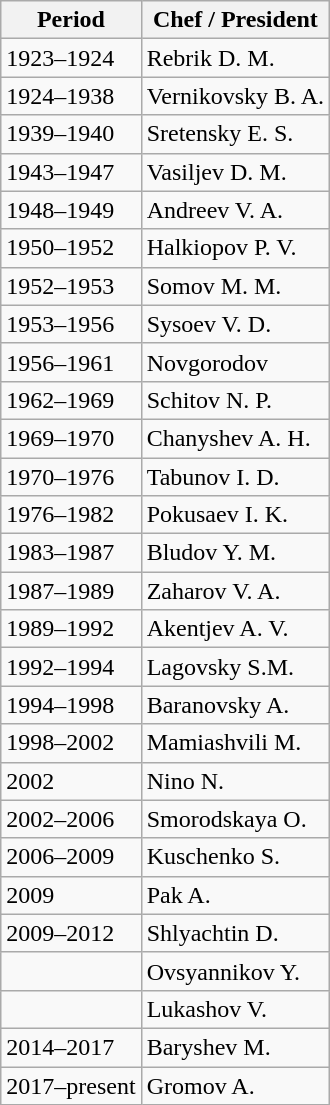<table class="wikitable">
<tr>
<th>Period</th>
<th>Chef / President</th>
</tr>
<tr>
<td>1923–1924</td>
<td> Rebrik D. M.</td>
</tr>
<tr>
<td>1924–1938</td>
<td> Vernikovsky B. A.</td>
</tr>
<tr>
<td>1939–1940</td>
<td> Sretensky E. S.</td>
</tr>
<tr>
<td>1943–1947</td>
<td> Vasiljev D. M.</td>
</tr>
<tr>
<td>1948–1949</td>
<td> Andreev V. A.</td>
</tr>
<tr>
<td>1950–1952</td>
<td> Halkiopov P. V.</td>
</tr>
<tr>
<td>1952–1953</td>
<td> Somov M. M.</td>
</tr>
<tr>
<td>1953–1956</td>
<td> Sysoev V. D.</td>
</tr>
<tr>
<td>1956–1961</td>
<td> Novgorodov</td>
</tr>
<tr>
<td>1962–1969</td>
<td> Schitov N. P.</td>
</tr>
<tr>
<td>1969–1970</td>
<td> Chanyshev A. H.</td>
</tr>
<tr>
<td>1970–1976</td>
<td> Tabunov I. D.</td>
</tr>
<tr>
<td>1976–1982</td>
<td> Pokusaev I. K.</td>
</tr>
<tr>
<td>1983–1987</td>
<td> Bludov Y. M.</td>
</tr>
<tr>
<td>1987–1989</td>
<td> Zaharov V. A.</td>
</tr>
<tr>
<td>1989–1992</td>
<td> Akentjev A. V.</td>
</tr>
<tr>
<td>1992–1994</td>
<td> Lagovsky S.M.</td>
</tr>
<tr>
<td>1994–1998</td>
<td> Baranovsky A.</td>
</tr>
<tr>
<td>1998–2002</td>
<td> Mamiashvili M.</td>
</tr>
<tr>
<td>2002</td>
<td> Nino N.</td>
</tr>
<tr>
<td>2002–2006</td>
<td> Smorodskaya O.</td>
</tr>
<tr>
<td>2006–2009</td>
<td> Kuschenko S.</td>
</tr>
<tr>
<td>2009</td>
<td> Pak A.</td>
</tr>
<tr>
<td>2009–2012</td>
<td> Shlyachtin D.</td>
</tr>
<tr>
<td></td>
<td> Ovsyannikov Y.</td>
</tr>
<tr>
<td></td>
<td> Lukashov V.</td>
</tr>
<tr>
<td>2014–2017</td>
<td> Baryshev M.</td>
</tr>
<tr>
<td>2017–present</td>
<td> Gromov A.</td>
</tr>
</table>
